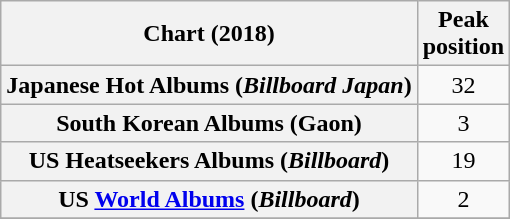<table class="wikitable plainrowheaders" style="text-align:center">
<tr>
<th>Chart (2018)</th>
<th>Peak<br>position</th>
</tr>
<tr>
<th scope="row">Japanese Hot Albums (<em>Billboard Japan</em>)</th>
<td>32</td>
</tr>
<tr>
<th scope="row">South Korean Albums (Gaon)</th>
<td>3</td>
</tr>
<tr>
<th scope="row">US Heatseekers Albums (<em>Billboard</em>)</th>
<td>19</td>
</tr>
<tr>
<th scope="row">US <a href='#'>World Albums</a> (<em>Billboard</em>)</th>
<td>2</td>
</tr>
<tr>
</tr>
</table>
